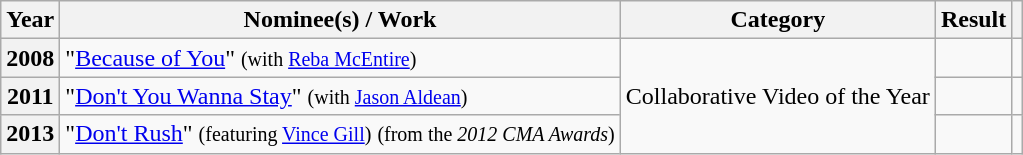<table class="wikitable plainrowheaders">
<tr>
<th>Year</th>
<th>Nominee(s) / Work</th>
<th>Category</th>
<th>Result</th>
<th></th>
</tr>
<tr>
<th scope="row">2008</th>
<td>"<a href='#'>Because of You</a>" <small>(with <a href='#'>Reba McEntire</a>)</small></td>
<td rowspan="3">Collaborative Video of the Year</td>
<td></td>
<td align="center"></td>
</tr>
<tr>
<th scope="row">2011</th>
<td>"<a href='#'>Don't You Wanna Stay</a>" <small>(with <a href='#'>Jason Aldean</a>)</small></td>
<td></td>
<td align="center"></td>
</tr>
<tr>
<th scope="row">2013</th>
<td>"<a href='#'>Don't Rush</a>" <small>(featuring <a href='#'>Vince Gill</a>)</small> <small>(from the <em>2012 CMA Awards</em>)</small></td>
<td></td>
<td align="center"></td>
</tr>
</table>
